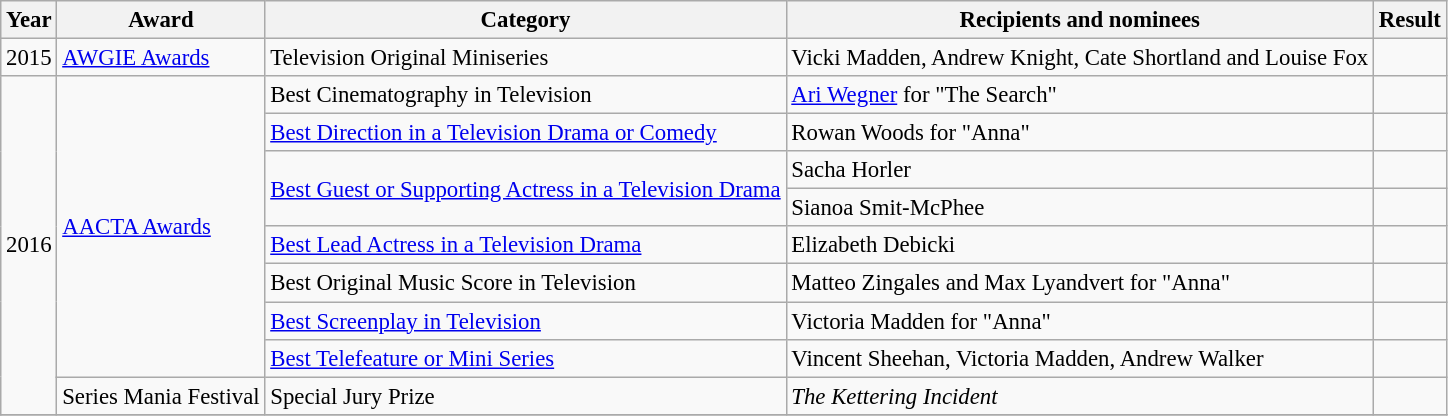<table class="wikitable plainrowheaders" style="font-size: 95%;">
<tr>
<th scope="col">Year</th>
<th scope="col">Award</th>
<th scope="col">Category</th>
<th scope="col">Recipients and nominees</th>
<th scope="col">Result</th>
</tr>
<tr>
<td rowspan="1">2015</td>
<td><a href='#'>AWGIE Awards</a></td>
<td>Television Original Miniseries</td>
<td>Vicki Madden, Andrew Knight, Cate Shortland and Louise Fox</td>
<td></td>
</tr>
<tr>
<td rowspan="9">2016</td>
<td rowspan="8"><a href='#'>AACTA Awards</a></td>
<td>Best Cinematography in Television</td>
<td><a href='#'>Ari Wegner</a> for "The Search"</td>
<td></td>
</tr>
<tr>
<td><a href='#'>Best Direction in a Television Drama or Comedy</a></td>
<td>Rowan Woods for "Anna"</td>
<td></td>
</tr>
<tr>
<td rowspan="2"><a href='#'>Best Guest or Supporting Actress in a Television Drama</a></td>
<td>Sacha Horler</td>
<td></td>
</tr>
<tr>
<td>Sianoa Smit-McPhee</td>
<td></td>
</tr>
<tr>
<td><a href='#'>Best Lead Actress in a Television Drama</a></td>
<td>Elizabeth Debicki</td>
<td></td>
</tr>
<tr>
<td>Best Original Music Score in Television</td>
<td>Matteo Zingales and Max Lyandvert for "Anna"</td>
<td></td>
</tr>
<tr>
<td><a href='#'>Best Screenplay in Television</a></td>
<td>Victoria Madden for "Anna"</td>
<td></td>
</tr>
<tr>
<td><a href='#'>Best Telefeature or Mini Series</a></td>
<td>Vincent Sheehan, Victoria Madden, Andrew Walker</td>
<td></td>
</tr>
<tr>
<td>Series Mania Festival</td>
<td>Special Jury Prize</td>
<td><em>The Kettering Incident</em></td>
<td></td>
</tr>
<tr>
</tr>
</table>
